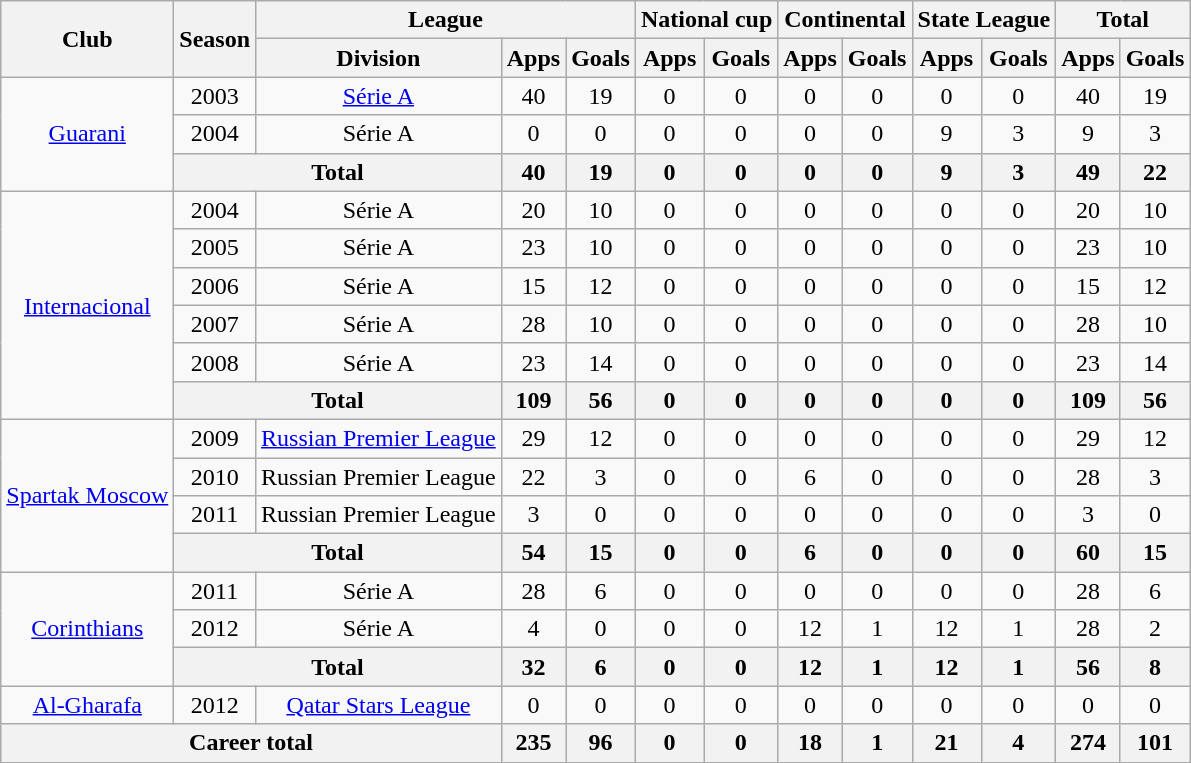<table class="wikitable" style="text-align:center">
<tr>
<th rowspan="2">Club</th>
<th rowspan="2">Season</th>
<th colspan="3">League</th>
<th colspan="2">National cup</th>
<th colspan="2">Continental</th>
<th colspan="2">State League</th>
<th colspan="2">Total</th>
</tr>
<tr>
<th>Division</th>
<th>Apps</th>
<th>Goals</th>
<th>Apps</th>
<th>Goals</th>
<th>Apps</th>
<th>Goals</th>
<th>Apps</th>
<th>Goals</th>
<th>Apps</th>
<th>Goals</th>
</tr>
<tr>
<td rowspan="3"><a href='#'>Guarani</a></td>
<td>2003</td>
<td><a href='#'>Série A</a></td>
<td>40</td>
<td>19</td>
<td>0</td>
<td>0</td>
<td>0</td>
<td>0</td>
<td>0</td>
<td>0</td>
<td>40</td>
<td>19</td>
</tr>
<tr>
<td>2004</td>
<td>Série A</td>
<td>0</td>
<td>0</td>
<td>0</td>
<td>0</td>
<td>0</td>
<td>0</td>
<td>9</td>
<td>3</td>
<td>9</td>
<td>3</td>
</tr>
<tr>
<th colspan="2">Total</th>
<th>40</th>
<th>19</th>
<th>0</th>
<th>0</th>
<th>0</th>
<th>0</th>
<th>9</th>
<th>3</th>
<th>49</th>
<th>22</th>
</tr>
<tr>
<td rowspan="6"><a href='#'>Internacional</a></td>
<td>2004</td>
<td>Série A</td>
<td>20</td>
<td>10</td>
<td>0</td>
<td>0</td>
<td>0</td>
<td>0</td>
<td>0</td>
<td>0</td>
<td>20</td>
<td>10</td>
</tr>
<tr>
<td>2005 </td>
<td>Série A</td>
<td>23</td>
<td>10</td>
<td>0</td>
<td>0</td>
<td>0</td>
<td>0</td>
<td>0</td>
<td>0</td>
<td>23</td>
<td>10</td>
</tr>
<tr>
<td>2006</td>
<td>Série A</td>
<td>15</td>
<td>12</td>
<td>0</td>
<td>0</td>
<td>0</td>
<td>0</td>
<td>0</td>
<td>0</td>
<td>15</td>
<td>12</td>
</tr>
<tr>
<td>2007</td>
<td>Série A</td>
<td>28</td>
<td>10</td>
<td>0</td>
<td>0</td>
<td>0</td>
<td>0</td>
<td>0</td>
<td>0</td>
<td>28</td>
<td>10</td>
</tr>
<tr>
<td>2008</td>
<td>Série A</td>
<td>23</td>
<td>14</td>
<td>0</td>
<td>0</td>
<td>0</td>
<td>0</td>
<td>0</td>
<td>0</td>
<td>23</td>
<td>14</td>
</tr>
<tr>
<th colspan="2">Total</th>
<th>109</th>
<th>56</th>
<th>0</th>
<th>0</th>
<th>0</th>
<th>0</th>
<th>0</th>
<th>0</th>
<th>109</th>
<th>56</th>
</tr>
<tr>
<td rowspan="4"><a href='#'>Spartak Moscow</a></td>
<td>2009</td>
<td><a href='#'>Russian Premier League</a></td>
<td>29</td>
<td>12</td>
<td>0</td>
<td>0</td>
<td>0</td>
<td>0</td>
<td>0</td>
<td>0</td>
<td>29</td>
<td>12</td>
</tr>
<tr>
<td>2010</td>
<td>Russian Premier League</td>
<td>22</td>
<td>3</td>
<td>0</td>
<td>0</td>
<td>6</td>
<td>0</td>
<td>0</td>
<td>0</td>
<td>28</td>
<td>3</td>
</tr>
<tr>
<td>2011</td>
<td>Russian Premier League</td>
<td>3</td>
<td>0</td>
<td>0</td>
<td>0</td>
<td>0</td>
<td>0</td>
<td>0</td>
<td>0</td>
<td>3</td>
<td>0</td>
</tr>
<tr>
<th colspan="2">Total</th>
<th>54</th>
<th>15</th>
<th>0</th>
<th>0</th>
<th>6</th>
<th>0</th>
<th>0</th>
<th>0</th>
<th>60</th>
<th>15</th>
</tr>
<tr>
<td rowspan="3"><a href='#'>Corinthians</a></td>
<td>2011</td>
<td>Série A</td>
<td>28</td>
<td>6</td>
<td>0</td>
<td>0</td>
<td>0</td>
<td>0</td>
<td>0</td>
<td>0</td>
<td>28</td>
<td>6</td>
</tr>
<tr>
<td>2012</td>
<td>Série A</td>
<td>4</td>
<td>0</td>
<td>0</td>
<td>0</td>
<td>12</td>
<td>1</td>
<td>12</td>
<td>1</td>
<td>28</td>
<td>2</td>
</tr>
<tr>
<th colspan="2">Total</th>
<th>32</th>
<th>6</th>
<th>0</th>
<th>0</th>
<th>12</th>
<th>1</th>
<th>12</th>
<th>1</th>
<th>56</th>
<th>8</th>
</tr>
<tr>
<td><a href='#'>Al-Gharafa</a></td>
<td>2012</td>
<td><a href='#'>Qatar Stars League</a></td>
<td>0</td>
<td>0</td>
<td>0</td>
<td>0</td>
<td>0</td>
<td>0</td>
<td>0</td>
<td>0</td>
<td>0</td>
<td>0</td>
</tr>
<tr>
<th colspan="3">Career total</th>
<th>235</th>
<th>96</th>
<th>0</th>
<th>0</th>
<th>18</th>
<th>1</th>
<th>21</th>
<th>4</th>
<th>274</th>
<th>101</th>
</tr>
</table>
